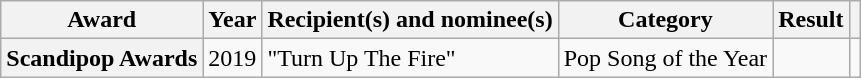<table class="wikitable sortable plainrowheaders">
<tr>
<th scope="col">Award</th>
<th scope="col">Year</th>
<th scope="col">Recipient(s) and nominee(s)</th>
<th scope="col">Category</th>
<th scope="col">Result</th>
<th scope="col" class="unsortable"></th>
</tr>
<tr>
<th scope="row" rowspan="1">Scandipop Awards</th>
<td>2019</td>
<td rowspan="1">"Turn Up The Fire"</td>
<td>Pop Song of the Year</td>
<td></td>
<td style="text-align:center;"></td>
</tr>
</table>
